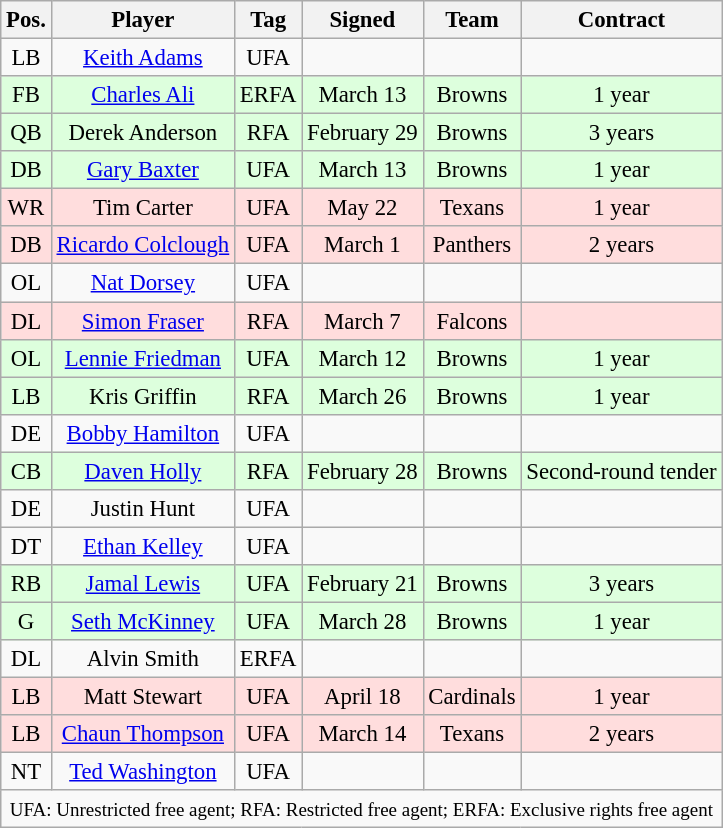<table class="wikitable" style="font-size: 95%; text-align: center;">
<tr>
<th>Pos.</th>
<th>Player</th>
<th>Tag</th>
<th>Signed</th>
<th>Team</th>
<th>Contract</th>
</tr>
<tr>
<td>LB</td>
<td><a href='#'>Keith Adams</a></td>
<td>UFA</td>
<td></td>
<td></td>
<td></td>
</tr>
<tr style="background:#dfd;">
<td>FB</td>
<td><a href='#'>Charles Ali</a></td>
<td>ERFA</td>
<td>March 13</td>
<td>Browns</td>
<td>1 year</td>
</tr>
<tr style="background:#dfd;">
<td>QB</td>
<td>Derek Anderson</td>
<td>RFA</td>
<td>February 29</td>
<td>Browns</td>
<td>3 years</td>
</tr>
<tr style="background:#dfd;">
<td>DB</td>
<td><a href='#'>Gary Baxter</a></td>
<td>UFA</td>
<td>March 13</td>
<td>Browns</td>
<td>1 year</td>
</tr>
<tr style="background:#fdd;">
<td>WR</td>
<td>Tim Carter</td>
<td>UFA</td>
<td>May 22</td>
<td>Texans</td>
<td>1 year</td>
</tr>
<tr style="background:#fdd;">
<td>DB</td>
<td><a href='#'>Ricardo Colclough</a></td>
<td>UFA</td>
<td>March 1</td>
<td>Panthers</td>
<td>2 years</td>
</tr>
<tr>
<td>OL</td>
<td><a href='#'>Nat Dorsey</a></td>
<td>UFA</td>
<td></td>
<td></td>
<td></td>
</tr>
<tr style="background:#fdd;">
<td>DL</td>
<td><a href='#'>Simon Fraser</a></td>
<td>RFA</td>
<td>March 7</td>
<td>Falcons</td>
<td></td>
</tr>
<tr style="background:#dfd;">
<td>OL</td>
<td><a href='#'>Lennie Friedman</a></td>
<td>UFA</td>
<td>March 12</td>
<td>Browns</td>
<td>1 year</td>
</tr>
<tr style="background:#dfd;">
<td>LB</td>
<td>Kris Griffin</td>
<td>RFA</td>
<td>March 26</td>
<td>Browns</td>
<td>1 year</td>
</tr>
<tr>
<td>DE</td>
<td><a href='#'>Bobby Hamilton</a></td>
<td>UFA</td>
<td></td>
<td></td>
<td></td>
</tr>
<tr style="background:#dfd;">
<td>CB</td>
<td><a href='#'>Daven Holly</a></td>
<td>RFA</td>
<td>February 28</td>
<td>Browns</td>
<td>Second-round tender</td>
</tr>
<tr>
<td>DE</td>
<td>Justin Hunt</td>
<td>UFA</td>
<td></td>
<td></td>
<td></td>
</tr>
<tr>
<td>DT</td>
<td><a href='#'>Ethan Kelley</a></td>
<td>UFA</td>
<td></td>
<td></td>
<td></td>
</tr>
<tr style="background:#dfd;">
<td>RB</td>
<td><a href='#'>Jamal Lewis</a></td>
<td>UFA</td>
<td>February 21</td>
<td>Browns</td>
<td>3 years</td>
</tr>
<tr style="background:#dfd;">
<td>G</td>
<td><a href='#'>Seth McKinney</a></td>
<td>UFA</td>
<td>March 28</td>
<td>Browns</td>
<td>1 year</td>
</tr>
<tr>
<td>DL</td>
<td>Alvin Smith</td>
<td>ERFA</td>
<td></td>
<td></td>
<td></td>
</tr>
<tr style="background:#fdd;">
<td>LB</td>
<td>Matt Stewart</td>
<td>UFA</td>
<td>April 18</td>
<td>Cardinals</td>
<td>1 year</td>
</tr>
<tr style="background:#fdd;">
<td>LB</td>
<td><a href='#'>Chaun Thompson</a></td>
<td>UFA</td>
<td>March 14</td>
<td>Texans</td>
<td>2 years</td>
</tr>
<tr>
<td>NT</td>
<td><a href='#'>Ted Washington</a></td>
<td>UFA</td>
<td></td>
<td></td>
<td></td>
</tr>
<tr>
<td colspan="6"><small>UFA: Unrestricted free agent; RFA: Restricted free agent; ERFA: Exclusive rights free agent</small></td>
</tr>
</table>
